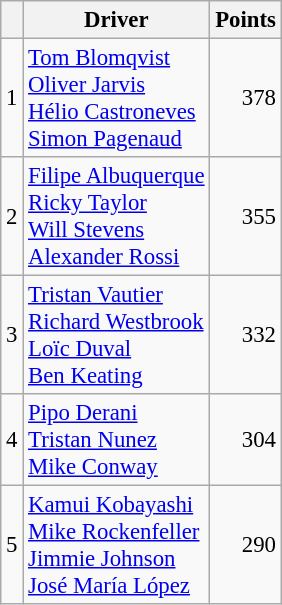<table class="wikitable" style="font-size: 95%;">
<tr>
<th scope="col"></th>
<th scope="col">Driver</th>
<th scope="col">Points</th>
</tr>
<tr>
<td align=center>1</td>
<td> <a href='#'>Tom Blomqvist</a><br> <a href='#'>Oliver Jarvis</a><br> <a href='#'>Hélio Castroneves</a><br> <a href='#'>Simon Pagenaud</a></td>
<td align=right>378</td>
</tr>
<tr>
<td align=center>2</td>
<td> <a href='#'>Filipe Albuquerque</a><br> <a href='#'>Ricky Taylor</a><br> <a href='#'>Will Stevens</a><br> <a href='#'>Alexander Rossi</a></td>
<td align=right>355</td>
</tr>
<tr>
<td align=center>3</td>
<td> <a href='#'>Tristan Vautier</a><br> <a href='#'>Richard Westbrook</a><br> <a href='#'>Loïc Duval</a><br> <a href='#'>Ben Keating</a></td>
<td align=right>332</td>
</tr>
<tr>
<td align=center>4</td>
<td> <a href='#'>Pipo Derani</a><br> <a href='#'>Tristan Nunez</a><br> <a href='#'>Mike Conway</a></td>
<td align=right>304</td>
</tr>
<tr>
<td align=center>5</td>
<td> <a href='#'>Kamui Kobayashi</a><br> <a href='#'>Mike Rockenfeller</a><br> <a href='#'>Jimmie Johnson</a><br> <a href='#'>José María López</a></td>
<td align=right>290</td>
</tr>
</table>
